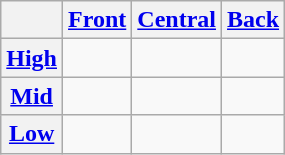<table class="wikitable" style="text-align: center">
<tr>
<th></th>
<th><a href='#'>Front</a></th>
<th><a href='#'>Central</a></th>
<th><a href='#'>Back</a></th>
</tr>
<tr>
<th><a href='#'>High</a></th>
<td></td>
<td></td>
<td></td>
</tr>
<tr>
<th><a href='#'>Mid</a></th>
<td></td>
<td></td>
<td></td>
</tr>
<tr>
<th><a href='#'>Low</a></th>
<td></td>
<td></td>
<td></td>
</tr>
</table>
